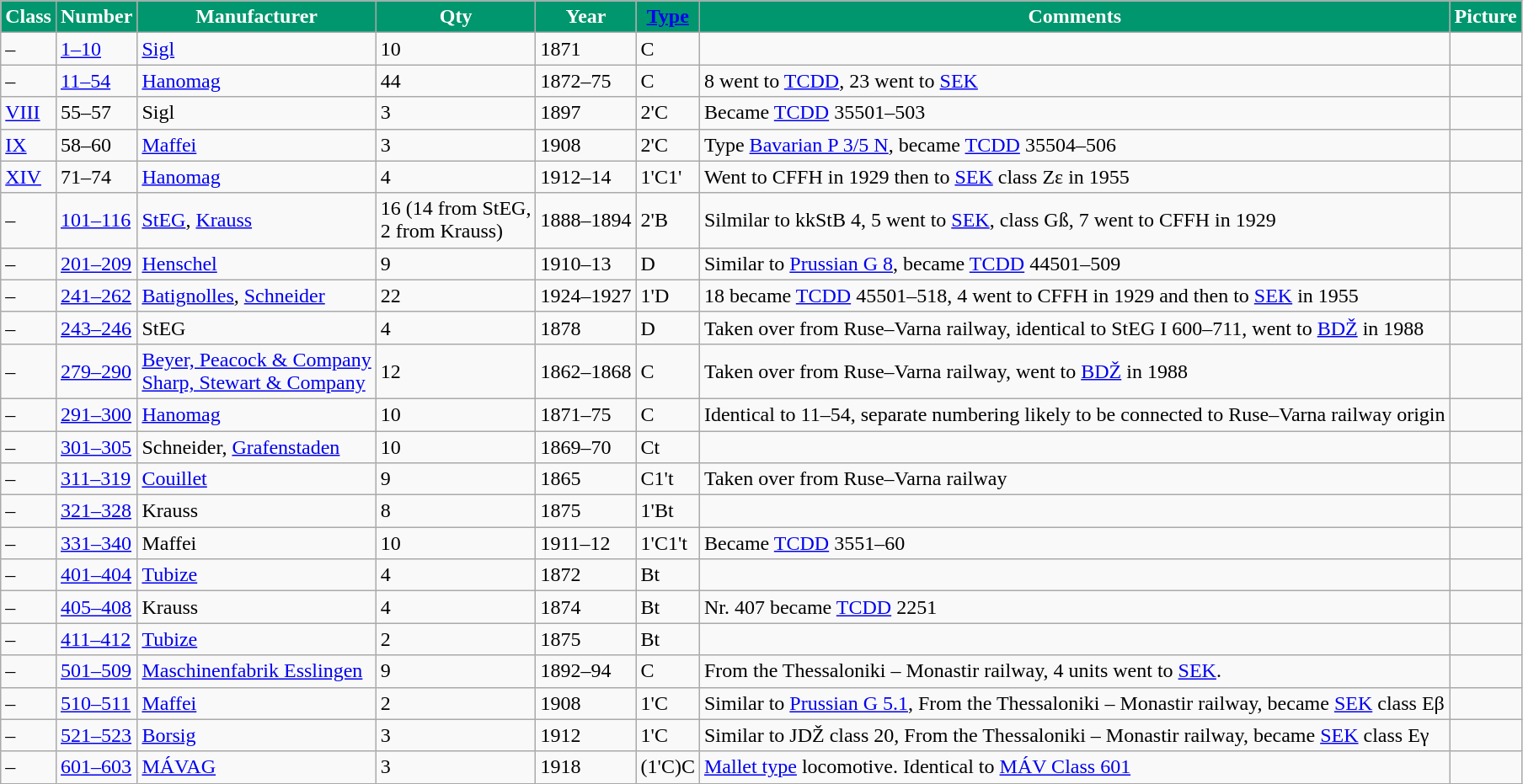<table class="wikitable">
<tr>
<th style="color:#ffffff; background:#00966E">Class</th>
<th style="color:#ffffff; background:#00966E">Number</th>
<th style="color:#ffffff; background:#00966E">Manufacturer</th>
<th style="color:#ffffff; background:#00966E">Qty</th>
<th style="color:#ffffff; background:#00966E">Year</th>
<th style="color:#ffffff; background:#00966E"><a href='#'>Type</a></th>
<th style="color:#ffffff; background:#00966E">Comments</th>
<th style="color:#ffffff; background:#00966E">Picture</th>
</tr>
<tr>
<td>–</td>
<td><a href='#'>1–10</a></td>
<td><a href='#'>Sigl</a></td>
<td>10</td>
<td>1871</td>
<td>C</td>
<td></td>
<td></td>
</tr>
<tr>
<td>–</td>
<td><a href='#'>11–54</a></td>
<td><a href='#'>Hanomag</a></td>
<td>44</td>
<td>1872–75</td>
<td>C</td>
<td>8 went to <a href='#'>TCDD</a>, 23 went to <a href='#'>SEK</a></td>
<td></td>
</tr>
<tr>
<td><a href='#'>VIII</a></td>
<td>55–57</td>
<td>Sigl</td>
<td>3</td>
<td>1897</td>
<td>2'C</td>
<td>Became <a href='#'>TCDD</a> 35501–503</td>
<td></td>
</tr>
<tr>
<td><a href='#'>IX</a></td>
<td>58–60</td>
<td><a href='#'>Maffei</a></td>
<td>3</td>
<td>1908</td>
<td>2'C</td>
<td>Type <a href='#'>Bavarian P 3/5 N</a>, became <a href='#'>TCDD</a> 35504–506</td>
<td></td>
</tr>
<tr>
<td><a href='#'>XIV</a></td>
<td>71–74</td>
<td><a href='#'>Hanomag</a></td>
<td>4</td>
<td>1912–14</td>
<td>1'C1'</td>
<td>Went to CFFH in 1929 then to <a href='#'>SEK</a> class Ζε in 1955</td>
<td></td>
</tr>
<tr>
<td>–</td>
<td><a href='#'>101–116</a></td>
<td><a href='#'>StEG</a>, <a href='#'>Krauss</a></td>
<td>16 (14 from StEG,<br>2 from Krauss)</td>
<td>1888–1894</td>
<td>2'B</td>
<td>Silmilar to kkStB 4, 5 went to <a href='#'>SEK</a>, class Gß, 7 went to CFFH in 1929</td>
<td></td>
</tr>
<tr>
<td>–</td>
<td><a href='#'>201–209</a></td>
<td><a href='#'>Henschel</a></td>
<td>9</td>
<td>1910–13</td>
<td>D</td>
<td>Similar to <a href='#'>Prussian G 8</a>, became <a href='#'>TCDD</a> 44501–509</td>
<td></td>
</tr>
<tr>
<td>–</td>
<td><a href='#'>241–262</a></td>
<td><a href='#'>Batignolles</a>, <a href='#'>Schneider</a></td>
<td>22</td>
<td>1924–1927</td>
<td>1'D</td>
<td>18 became <a href='#'>TCDD</a> 45501–518, 4 went to CFFH in 1929 and then to <a href='#'>SEK</a> in 1955</td>
<td></td>
</tr>
<tr>
<td>–</td>
<td><a href='#'>243–246</a></td>
<td>StEG</td>
<td>4</td>
<td>1878</td>
<td>D</td>
<td>Taken over from Ruse–Varna railway, identical to StEG I 600–711, went to <a href='#'>BDŽ</a> in 1988</td>
<td></td>
</tr>
<tr>
<td>–</td>
<td><a href='#'>279–290</a></td>
<td><a href='#'>Beyer, Peacock & Company</a><br><a href='#'>Sharp, Stewart & Company</a></td>
<td>12</td>
<td>1862–1868</td>
<td>C</td>
<td>Taken over from Ruse–Varna railway, went to <a href='#'>BDŽ</a> in 1988</td>
<td></td>
</tr>
<tr>
<td>–</td>
<td><a href='#'>291–300</a></td>
<td><a href='#'>Hanomag</a></td>
<td>10</td>
<td>1871–75</td>
<td>C</td>
<td>Identical to 11–54, separate numbering likely to be connected to Ruse–Varna railway origin</td>
<td></td>
</tr>
<tr>
<td>–</td>
<td><a href='#'>301–305</a></td>
<td>Schneider, <a href='#'>Grafenstaden</a></td>
<td>10</td>
<td>1869–70</td>
<td>Ct</td>
<td></td>
<td></td>
</tr>
<tr>
<td>–</td>
<td><a href='#'>311–319</a></td>
<td><a href='#'>Couillet</a></td>
<td>9</td>
<td>1865</td>
<td>C1't</td>
<td>Taken over from Ruse–Varna railway</td>
<td></td>
</tr>
<tr>
<td>–</td>
<td><a href='#'>321–328</a></td>
<td>Krauss</td>
<td>8</td>
<td>1875</td>
<td>1'Bt</td>
<td></td>
<td></td>
</tr>
<tr>
<td>–</td>
<td><a href='#'>331–340</a></td>
<td>Maffei</td>
<td>10</td>
<td>1911–12</td>
<td>1'C1't</td>
<td>Became <a href='#'>TCDD</a> 3551–60</td>
<td></td>
</tr>
<tr>
<td>–</td>
<td><a href='#'>401–404</a></td>
<td><a href='#'>Tubize</a></td>
<td>4</td>
<td>1872</td>
<td>Bt</td>
<td></td>
<td></td>
</tr>
<tr>
<td>–</td>
<td><a href='#'>405–408</a></td>
<td>Krauss</td>
<td>4</td>
<td>1874</td>
<td>Bt</td>
<td>Nr. 407 became <a href='#'>TCDD</a> 2251</td>
<td></td>
</tr>
<tr>
<td>–</td>
<td><a href='#'>411–412</a></td>
<td><a href='#'>Tubize</a></td>
<td>2</td>
<td>1875</td>
<td>Bt</td>
<td></td>
<td></td>
</tr>
<tr>
<td>–</td>
<td><a href='#'>501–509</a></td>
<td><a href='#'>Maschinenfabrik Esslingen</a></td>
<td>9</td>
<td>1892–94</td>
<td>C</td>
<td>From the Thessaloniki – Monastir railway, 4 units went to <a href='#'>SEK</a>.</td>
<td></td>
</tr>
<tr>
<td>–</td>
<td><a href='#'>510–511</a></td>
<td><a href='#'>Maffei</a></td>
<td>2</td>
<td>1908</td>
<td>1'C</td>
<td>Similar to <a href='#'>Prussian G 5.1</a>, From the Thessaloniki – Monastir railway, became <a href='#'>SEK</a> class Εβ</td>
<td></td>
</tr>
<tr>
<td>–</td>
<td><a href='#'>521–523</a></td>
<td><a href='#'>Borsig</a></td>
<td>3</td>
<td>1912</td>
<td>1'C</td>
<td>Similar to JDŽ class 20, From the Thessaloniki – Monastir railway, became <a href='#'>SEK</a> class Εγ</td>
<td></td>
</tr>
<tr>
<td>–</td>
<td><a href='#'>601–603</a></td>
<td><a href='#'>MÁVAG</a></td>
<td>3</td>
<td>1918</td>
<td>(1'C)C</td>
<td><a href='#'>Mallet type</a> locomotive. Identical to <a href='#'>MÁV Class 601</a></td>
<td></td>
</tr>
</table>
